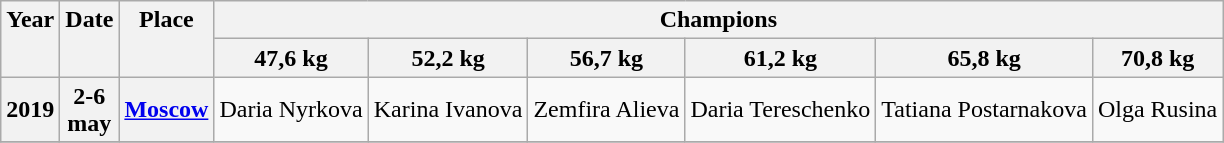<table class="wikitable" style="text-align:center">
<tr valign="top">
<th rowspan=2>Year</th>
<th rowspan=2>Date</th>
<th rowspan=2>Place</th>
<th colspan=12>Champions</th>
</tr>
<tr>
<th>47,6 kg</th>
<th>52,2 kg</th>
<th>56,7 kg</th>
<th>61,2 kg</th>
<th>65,8 kg</th>
<th>70,8 kg</th>
</tr>
<tr>
<th>2019</th>
<th>2-6<br>may</th>
<th><a href='#'>Moscow</a></th>
<td>Daria Nyrkova</td>
<td>Karina Ivanova</td>
<td>Zemfira Alieva</td>
<td>Daria Tereschenko</td>
<td>Tatiana Postarnakova</td>
<td>Olga Rusina</td>
</tr>
<tr>
</tr>
</table>
